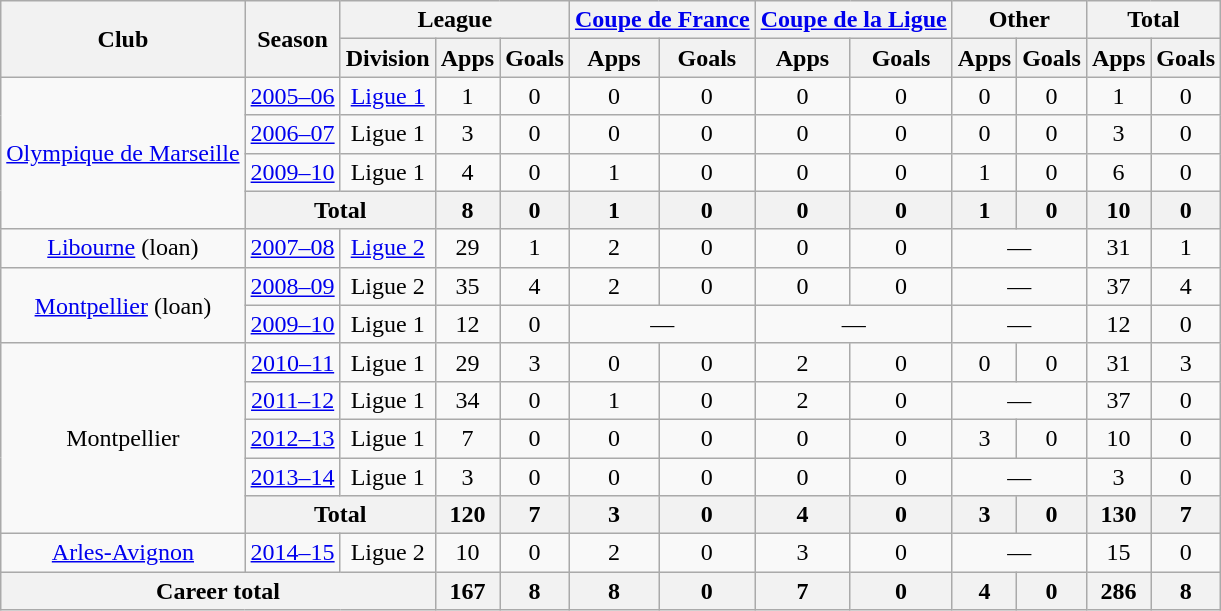<table class=wikitable style=text-align:center>
<tr>
<th rowspan="2">Club</th>
<th rowspan="2">Season</th>
<th colspan="3">League</th>
<th colspan="2"><a href='#'>Coupe de France</a></th>
<th colspan="2"><a href='#'>Coupe de la Ligue</a></th>
<th colspan="2">Other</th>
<th colspan="2">Total</th>
</tr>
<tr>
<th>Division</th>
<th>Apps</th>
<th>Goals</th>
<th>Apps</th>
<th>Goals</th>
<th>Apps</th>
<th>Goals</th>
<th>Apps</th>
<th>Goals</th>
<th>Apps</th>
<th>Goals</th>
</tr>
<tr>
<td rowspan="4"><a href='#'>Olympique de Marseille</a></td>
<td><a href='#'>2005–06</a></td>
<td><a href='#'>Ligue 1</a></td>
<td>1</td>
<td>0</td>
<td>0</td>
<td>0</td>
<td>0</td>
<td>0</td>
<td>0</td>
<td>0</td>
<td>1</td>
<td>0</td>
</tr>
<tr>
<td><a href='#'>2006–07</a></td>
<td>Ligue 1</td>
<td>3</td>
<td>0</td>
<td>0</td>
<td>0</td>
<td>0</td>
<td>0</td>
<td>0</td>
<td>0</td>
<td>3</td>
<td>0</td>
</tr>
<tr>
<td><a href='#'>2009–10</a></td>
<td>Ligue 1</td>
<td>4</td>
<td>0</td>
<td>1</td>
<td>0</td>
<td>0</td>
<td>0</td>
<td>1</td>
<td>0</td>
<td>6</td>
<td>0</td>
</tr>
<tr>
<th colspan=2>Total</th>
<th>8</th>
<th>0</th>
<th>1</th>
<th>0</th>
<th>0</th>
<th>0</th>
<th>1</th>
<th>0</th>
<th>10</th>
<th>0</th>
</tr>
<tr>
<td><a href='#'>Libourne</a> (loan)</td>
<td><a href='#'>2007–08</a></td>
<td><a href='#'>Ligue 2</a></td>
<td>29</td>
<td>1</td>
<td>2</td>
<td>0</td>
<td>0</td>
<td>0</td>
<td colspan="2">—</td>
<td>31</td>
<td>1</td>
</tr>
<tr>
<td rowspan="2"><a href='#'>Montpellier</a> (loan)</td>
<td><a href='#'>2008–09</a></td>
<td>Ligue 2</td>
<td>35</td>
<td>4</td>
<td>2</td>
<td>0</td>
<td>0</td>
<td>0</td>
<td colspan="2">—</td>
<td>37</td>
<td>4</td>
</tr>
<tr>
<td><a href='#'>2009–10</a></td>
<td>Ligue 1</td>
<td>12</td>
<td>0</td>
<td colspan="2">—</td>
<td colspan="2">—</td>
<td colspan="2">—</td>
<td>12</td>
<td>0</td>
</tr>
<tr>
<td rowspan="5">Montpellier</td>
<td><a href='#'>2010–11</a></td>
<td>Ligue 1</td>
<td>29</td>
<td>3</td>
<td>0</td>
<td>0</td>
<td>2</td>
<td>0</td>
<td>0</td>
<td>0</td>
<td>31</td>
<td>3</td>
</tr>
<tr>
<td><a href='#'>2011–12</a></td>
<td>Ligue 1</td>
<td>34</td>
<td>0</td>
<td>1</td>
<td>0</td>
<td>2</td>
<td>0</td>
<td colspan="2">—</td>
<td>37</td>
<td>0</td>
</tr>
<tr>
<td><a href='#'>2012–13</a></td>
<td>Ligue 1</td>
<td>7</td>
<td>0</td>
<td>0</td>
<td>0</td>
<td>0</td>
<td>0</td>
<td>3</td>
<td>0</td>
<td>10</td>
<td>0</td>
</tr>
<tr>
<td><a href='#'>2013–14</a></td>
<td>Ligue 1</td>
<td>3</td>
<td>0</td>
<td>0</td>
<td>0</td>
<td>0</td>
<td>0</td>
<td colspan="2">—</td>
<td>3</td>
<td>0</td>
</tr>
<tr>
<th colspan=2>Total</th>
<th>120</th>
<th>7</th>
<th>3</th>
<th>0</th>
<th>4</th>
<th>0</th>
<th>3</th>
<th>0</th>
<th>130</th>
<th>7</th>
</tr>
<tr>
<td><a href='#'>Arles-Avignon</a></td>
<td><a href='#'>2014–15</a></td>
<td>Ligue 2</td>
<td>10</td>
<td>0</td>
<td>2</td>
<td>0</td>
<td>3</td>
<td>0</td>
<td colspan="2">—</td>
<td>15</td>
<td>0</td>
</tr>
<tr>
<th colspan=3>Career total</th>
<th>167</th>
<th>8</th>
<th>8</th>
<th>0</th>
<th>7</th>
<th>0</th>
<th>4</th>
<th>0</th>
<th>286</th>
<th>8</th>
</tr>
</table>
